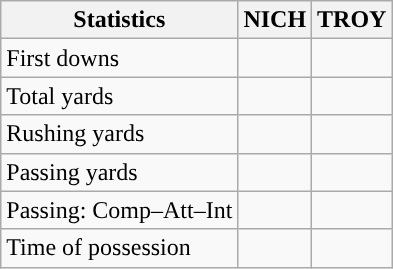<table class="wikitable" style="float: left;">
<tr>
<th>Statistics</th>
<th>NICH</th>
<th>TROY</th>
</tr>
<tr>
<td>First downs</td>
<td></td>
<td></td>
</tr>
<tr>
<td>Total yards</td>
<td></td>
<td></td>
</tr>
<tr>
<td>Rushing yards</td>
<td></td>
<td></td>
</tr>
<tr>
<td>Passing yards</td>
<td></td>
<td></td>
</tr>
<tr>
<td>Passing: Comp–Att–Int</td>
<td></td>
<td></td>
</tr>
<tr>
<td>Time of possession</td>
<td></td>
<td></td>
</tr>
</table>
